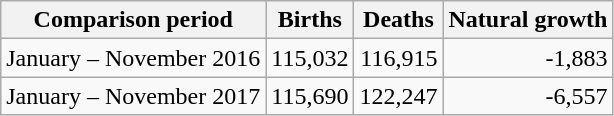<table class="wikitable sortable zebra" style="text-align:right">
<tr class="hintergrundfarbe5">
<th>Comparison period</th>
<th>Births</th>
<th>Deaths</th>
<th>Natural growth</th>
</tr>
<tr>
<td style="text-align:left;">January – November 2016</td>
<td> 115,032</td>
<td> 116,915</td>
<td> -1,883</td>
</tr>
<tr>
<td style="text-align:left;">January – November 2017</td>
<td> 115,690</td>
<td> 122,247</td>
<td> -6,557</td>
</tr>
</table>
